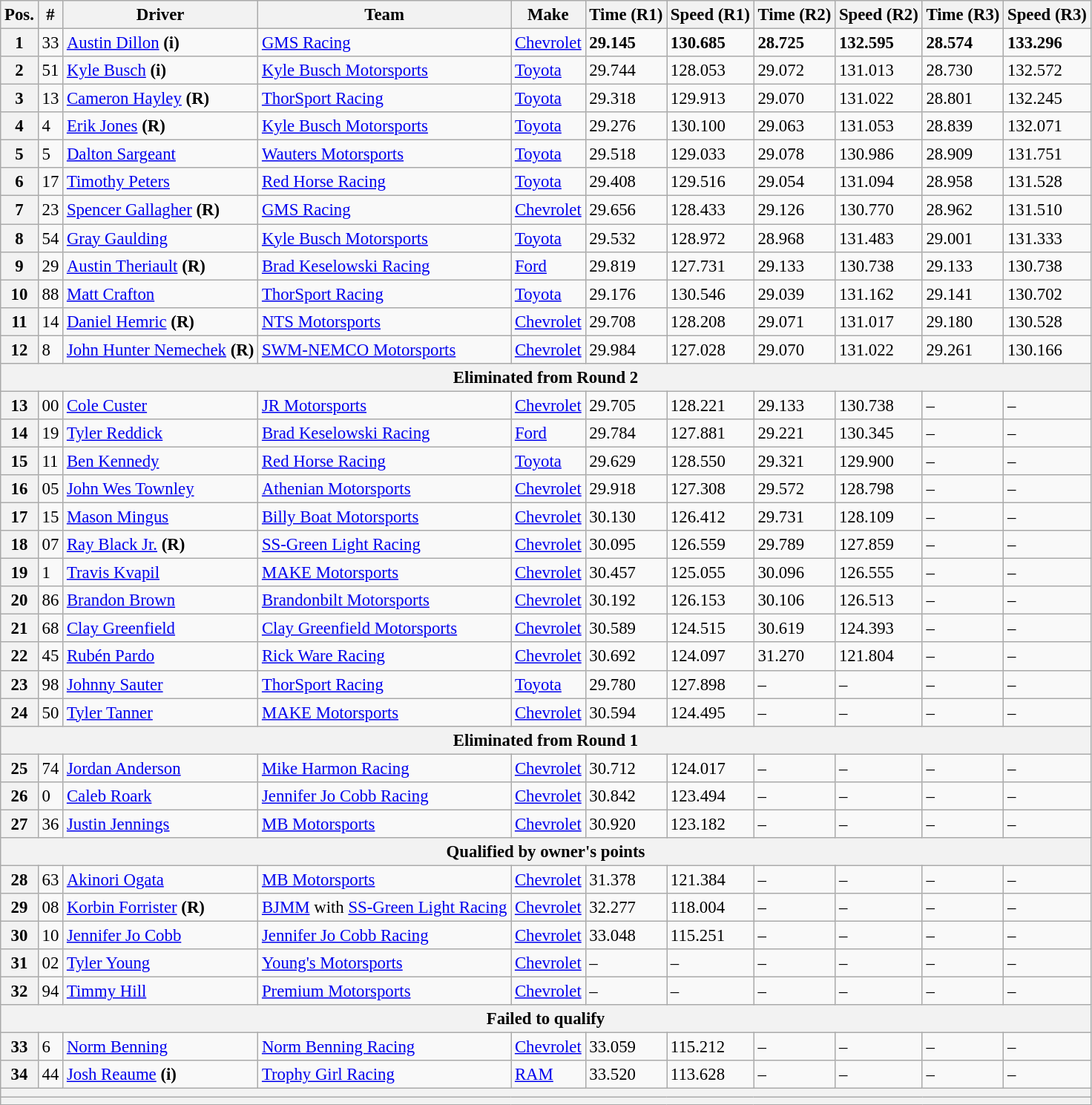<table class="wikitable" style="font-size:95%">
<tr>
<th>Pos.</th>
<th>#</th>
<th>Driver</th>
<th>Team</th>
<th>Make</th>
<th>Time (R1)</th>
<th>Speed (R1)</th>
<th>Time (R2)</th>
<th>Speed (R2)</th>
<th>Time (R3)</th>
<th>Speed (R3)</th>
</tr>
<tr>
<th>1</th>
<td>33</td>
<td><a href='#'>Austin Dillon</a> <strong>(i)</strong></td>
<td><a href='#'>GMS Racing</a></td>
<td><a href='#'>Chevrolet</a></td>
<td><strong>29.145</strong></td>
<td><strong>130.685</strong></td>
<td><strong>28.725</strong></td>
<td><strong>132.595</strong></td>
<td><strong>28.574</strong></td>
<td><strong>133.296</strong></td>
</tr>
<tr>
<th>2</th>
<td>51</td>
<td><a href='#'>Kyle Busch</a> <strong>(i)</strong></td>
<td><a href='#'>Kyle Busch Motorsports</a></td>
<td><a href='#'>Toyota</a></td>
<td>29.744</td>
<td>128.053</td>
<td>29.072</td>
<td>131.013</td>
<td>28.730</td>
<td>132.572</td>
</tr>
<tr>
<th>3</th>
<td>13</td>
<td><a href='#'>Cameron Hayley</a> <strong>(R)</strong></td>
<td><a href='#'>ThorSport Racing</a></td>
<td><a href='#'>Toyota</a></td>
<td>29.318</td>
<td>129.913</td>
<td>29.070</td>
<td>131.022</td>
<td>28.801</td>
<td>132.245</td>
</tr>
<tr>
<th>4</th>
<td>4</td>
<td><a href='#'>Erik Jones</a> <strong>(R)</strong></td>
<td><a href='#'>Kyle Busch Motorsports</a></td>
<td><a href='#'>Toyota</a></td>
<td>29.276</td>
<td>130.100</td>
<td>29.063</td>
<td>131.053</td>
<td>28.839</td>
<td>132.071</td>
</tr>
<tr>
<th>5</th>
<td>5</td>
<td><a href='#'>Dalton Sargeant</a></td>
<td><a href='#'>Wauters Motorsports</a></td>
<td><a href='#'>Toyota</a></td>
<td>29.518</td>
<td>129.033</td>
<td>29.078</td>
<td>130.986</td>
<td>28.909</td>
<td>131.751</td>
</tr>
<tr>
<th>6</th>
<td>17</td>
<td><a href='#'>Timothy Peters</a></td>
<td><a href='#'>Red Horse Racing</a></td>
<td><a href='#'>Toyota</a></td>
<td>29.408</td>
<td>129.516</td>
<td>29.054</td>
<td>131.094</td>
<td>28.958</td>
<td>131.528</td>
</tr>
<tr>
<th>7</th>
<td>23</td>
<td><a href='#'>Spencer Gallagher</a> <strong>(R)</strong></td>
<td><a href='#'>GMS Racing</a></td>
<td><a href='#'>Chevrolet</a></td>
<td>29.656</td>
<td>128.433</td>
<td>29.126</td>
<td>130.770</td>
<td>28.962</td>
<td>131.510</td>
</tr>
<tr>
<th>8</th>
<td>54</td>
<td><a href='#'>Gray Gaulding</a></td>
<td><a href='#'>Kyle Busch Motorsports</a></td>
<td><a href='#'>Toyota</a></td>
<td>29.532</td>
<td>128.972</td>
<td>28.968</td>
<td>131.483</td>
<td>29.001</td>
<td>131.333</td>
</tr>
<tr>
<th>9</th>
<td>29</td>
<td><a href='#'>Austin Theriault</a> <strong>(R)</strong></td>
<td><a href='#'>Brad Keselowski Racing</a></td>
<td><a href='#'>Ford</a></td>
<td>29.819</td>
<td>127.731</td>
<td>29.133</td>
<td>130.738</td>
<td>29.133</td>
<td>130.738</td>
</tr>
<tr>
<th>10</th>
<td>88</td>
<td><a href='#'>Matt Crafton</a></td>
<td><a href='#'>ThorSport Racing</a></td>
<td><a href='#'>Toyota</a></td>
<td>29.176</td>
<td>130.546</td>
<td>29.039</td>
<td>131.162</td>
<td>29.141</td>
<td>130.702</td>
</tr>
<tr>
<th>11</th>
<td>14</td>
<td><a href='#'>Daniel Hemric</a> <strong>(R)</strong></td>
<td><a href='#'>NTS Motorsports</a></td>
<td><a href='#'>Chevrolet</a></td>
<td>29.708</td>
<td>128.208</td>
<td>29.071</td>
<td>131.017</td>
<td>29.180</td>
<td>130.528</td>
</tr>
<tr>
<th>12</th>
<td>8</td>
<td><a href='#'>John Hunter Nemechek</a> <strong>(R)</strong></td>
<td><a href='#'>SWM-NEMCO Motorsports</a></td>
<td><a href='#'>Chevrolet</a></td>
<td>29.984</td>
<td>127.028</td>
<td>29.070</td>
<td>131.022</td>
<td>29.261</td>
<td>130.166</td>
</tr>
<tr>
<th colspan="11">Eliminated from Round 2</th>
</tr>
<tr>
<th>13</th>
<td>00</td>
<td><a href='#'>Cole Custer</a></td>
<td><a href='#'>JR Motorsports</a></td>
<td><a href='#'>Chevrolet</a></td>
<td>29.705</td>
<td>128.221</td>
<td>29.133</td>
<td>130.738</td>
<td>–</td>
<td>–</td>
</tr>
<tr>
<th>14</th>
<td>19</td>
<td><a href='#'>Tyler Reddick</a></td>
<td><a href='#'>Brad Keselowski Racing</a></td>
<td><a href='#'>Ford</a></td>
<td>29.784</td>
<td>127.881</td>
<td>29.221</td>
<td>130.345</td>
<td>–</td>
<td>–</td>
</tr>
<tr>
<th>15</th>
<td>11</td>
<td><a href='#'>Ben Kennedy</a></td>
<td><a href='#'>Red Horse Racing</a></td>
<td><a href='#'>Toyota</a></td>
<td>29.629</td>
<td>128.550</td>
<td>29.321</td>
<td>129.900</td>
<td>–</td>
<td>–</td>
</tr>
<tr>
<th>16</th>
<td>05</td>
<td><a href='#'>John Wes Townley</a></td>
<td><a href='#'>Athenian Motorsports</a></td>
<td><a href='#'>Chevrolet</a></td>
<td>29.918</td>
<td>127.308</td>
<td>29.572</td>
<td>128.798</td>
<td>–</td>
<td>–</td>
</tr>
<tr>
<th>17</th>
<td>15</td>
<td><a href='#'>Mason Mingus</a></td>
<td><a href='#'>Billy Boat Motorsports</a></td>
<td><a href='#'>Chevrolet</a></td>
<td>30.130</td>
<td>126.412</td>
<td>29.731</td>
<td>128.109</td>
<td>–</td>
<td>–</td>
</tr>
<tr>
<th>18</th>
<td>07</td>
<td><a href='#'>Ray Black Jr.</a> <strong>(R)</strong></td>
<td><a href='#'>SS-Green Light Racing</a></td>
<td><a href='#'>Chevrolet</a></td>
<td>30.095</td>
<td>126.559</td>
<td>29.789</td>
<td>127.859</td>
<td>–</td>
<td>–</td>
</tr>
<tr>
<th>19</th>
<td>1</td>
<td><a href='#'>Travis Kvapil</a></td>
<td><a href='#'>MAKE Motorsports</a></td>
<td><a href='#'>Chevrolet</a></td>
<td>30.457</td>
<td>125.055</td>
<td>30.096</td>
<td>126.555</td>
<td>–</td>
<td>–</td>
</tr>
<tr>
<th>20</th>
<td>86</td>
<td><a href='#'>Brandon Brown</a></td>
<td><a href='#'>Brandonbilt Motorsports</a></td>
<td><a href='#'>Chevrolet</a></td>
<td>30.192</td>
<td>126.153</td>
<td>30.106</td>
<td>126.513</td>
<td>–</td>
<td>–</td>
</tr>
<tr>
<th>21</th>
<td>68</td>
<td><a href='#'>Clay Greenfield</a></td>
<td><a href='#'>Clay Greenfield Motorsports</a></td>
<td><a href='#'>Chevrolet</a></td>
<td>30.589</td>
<td>124.515</td>
<td>30.619</td>
<td>124.393</td>
<td>–</td>
<td>–</td>
</tr>
<tr>
<th>22</th>
<td>45</td>
<td><a href='#'>Rubén Pardo</a></td>
<td><a href='#'>Rick Ware Racing</a></td>
<td><a href='#'>Chevrolet</a></td>
<td>30.692</td>
<td>124.097</td>
<td>31.270</td>
<td>121.804</td>
<td>–</td>
<td>–</td>
</tr>
<tr>
<th>23</th>
<td>98</td>
<td><a href='#'>Johnny Sauter</a></td>
<td><a href='#'>ThorSport Racing</a></td>
<td><a href='#'>Toyota</a></td>
<td>29.780</td>
<td>127.898</td>
<td>–</td>
<td>–</td>
<td>–</td>
<td>–</td>
</tr>
<tr>
<th>24</th>
<td>50</td>
<td><a href='#'>Tyler Tanner</a></td>
<td><a href='#'>MAKE Motorsports</a></td>
<td><a href='#'>Chevrolet</a></td>
<td>30.594</td>
<td>124.495</td>
<td>–</td>
<td>–</td>
<td>–</td>
<td>–</td>
</tr>
<tr>
<th colspan="11">Eliminated from Round 1</th>
</tr>
<tr>
<th>25</th>
<td>74</td>
<td><a href='#'>Jordan Anderson</a></td>
<td><a href='#'>Mike Harmon Racing</a></td>
<td><a href='#'>Chevrolet</a></td>
<td>30.712</td>
<td>124.017</td>
<td>–</td>
<td>–</td>
<td>–</td>
<td>–</td>
</tr>
<tr>
<th>26</th>
<td>0</td>
<td><a href='#'>Caleb Roark</a></td>
<td><a href='#'>Jennifer Jo Cobb Racing</a></td>
<td><a href='#'>Chevrolet</a></td>
<td>30.842</td>
<td>123.494</td>
<td>–</td>
<td>–</td>
<td>–</td>
<td>–</td>
</tr>
<tr>
<th>27</th>
<td>36</td>
<td><a href='#'>Justin Jennings</a></td>
<td><a href='#'>MB Motorsports</a></td>
<td><a href='#'>Chevrolet</a></td>
<td>30.920</td>
<td>123.182</td>
<td>–</td>
<td>–</td>
<td>–</td>
<td>–</td>
</tr>
<tr>
<th colspan="11">Qualified by owner's points</th>
</tr>
<tr>
<th>28</th>
<td>63</td>
<td><a href='#'>Akinori Ogata</a></td>
<td><a href='#'>MB Motorsports</a></td>
<td><a href='#'>Chevrolet</a></td>
<td>31.378</td>
<td>121.384</td>
<td>–</td>
<td>–</td>
<td>–</td>
<td>–</td>
</tr>
<tr>
<th>29</th>
<td>08</td>
<td><a href='#'>Korbin Forrister</a> <strong>(R)</strong></td>
<td><a href='#'>BJMM</a> with <a href='#'>SS-Green Light Racing</a></td>
<td><a href='#'>Chevrolet</a></td>
<td>32.277</td>
<td>118.004</td>
<td>–</td>
<td>–</td>
<td>–</td>
<td>–</td>
</tr>
<tr>
<th>30</th>
<td>10</td>
<td><a href='#'>Jennifer Jo Cobb</a></td>
<td><a href='#'>Jennifer Jo Cobb Racing</a></td>
<td><a href='#'>Chevrolet</a></td>
<td>33.048</td>
<td>115.251</td>
<td>–</td>
<td>–</td>
<td>–</td>
<td>–</td>
</tr>
<tr>
<th>31</th>
<td>02</td>
<td><a href='#'>Tyler Young</a></td>
<td><a href='#'>Young's Motorsports</a></td>
<td><a href='#'>Chevrolet</a></td>
<td>–</td>
<td>–</td>
<td>–</td>
<td>–</td>
<td>–</td>
<td>–</td>
</tr>
<tr>
<th>32</th>
<td>94</td>
<td><a href='#'>Timmy Hill</a></td>
<td><a href='#'>Premium Motorsports</a></td>
<td><a href='#'>Chevrolet</a></td>
<td>–</td>
<td>–</td>
<td>–</td>
<td>–</td>
<td>–</td>
<td>–</td>
</tr>
<tr>
<th colspan="11">Failed to qualify</th>
</tr>
<tr>
<th>33</th>
<td>6</td>
<td><a href='#'>Norm Benning</a></td>
<td><a href='#'>Norm Benning Racing</a></td>
<td><a href='#'>Chevrolet</a></td>
<td>33.059</td>
<td>115.212</td>
<td>–</td>
<td>–</td>
<td>–</td>
<td>–</td>
</tr>
<tr>
<th>34</th>
<td>44</td>
<td><a href='#'>Josh Reaume</a> <strong>(i)</strong></td>
<td><a href='#'>Trophy Girl Racing</a></td>
<td><a href='#'>RAM</a></td>
<td>33.520</td>
<td>113.628</td>
<td>–</td>
<td>–</td>
<td>–</td>
<td>–</td>
</tr>
<tr>
<th colspan="11"></th>
</tr>
<tr>
<th colspan="11"></th>
</tr>
</table>
